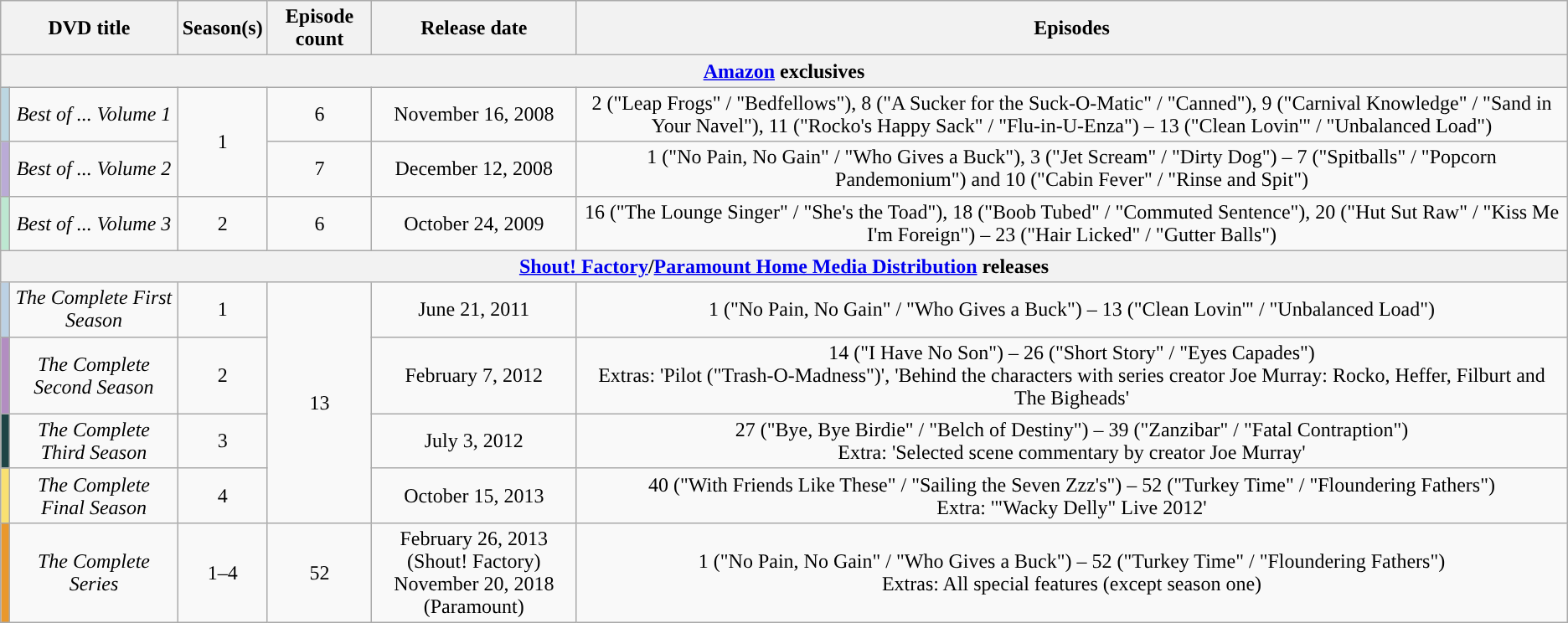<table class="wikitable" style="text-align: center;">
<tr>
<th colspan=2>DVD title</th>
<th>Season(s)</th>
<th>Episode count</th>
<th>Release date</th>
<th>Episodes</th>
</tr>
<tr>
<th colspan=7><a href='#'>Amazon</a> exclusives</th>
</tr>
<tr>
<td style="background:#bcd7e2"></td>
<td><em>Best of ... Volume 1</em></td>
<td rowspan=2>1</td>
<td>6</td>
<td>November 16, 2008</td>
<td>2 ("Leap Frogs" / "Bedfellows"), 8 ("A Sucker for the Suck-O-Matic" / "Canned"), 9 ("Carnival Knowledge" / "Sand in Your Navel"), 11 ("Rocko's Happy Sack" / "Flu-in-U-Enza") – 13 ("Clean Lovin'" / "Unbalanced Load")</td>
</tr>
<tr>
<td style="background:#baabd6"></td>
<td><em>Best of ... Volume 2</em></td>
<td>7</td>
<td>December 12, 2008</td>
<td>1 ("No Pain, No Gain" / "Who Gives a Buck"), 3 ("Jet Scream" / "Dirty Dog") – 7 ("Spitballs" / "Popcorn Pandemonium") and 10 ("Cabin Fever" / "Rinse and Spit")</td>
</tr>
<tr>
<td style="background:#bde7d1"></td>
<td><em>Best of ... Volume 3</em></td>
<td>2</td>
<td>6</td>
<td>October 24, 2009</td>
<td>16 ("The Lounge Singer" / "She's the Toad"), 18 ("Boob Tubed" / "Commuted Sentence"), 20 ("Hut Sut Raw" / "Kiss Me I'm Foreign") – 23 ("Hair Licked" / "Gutter Balls")</td>
</tr>
<tr>
<th colspan=7><a href='#'>Shout! Factory</a>/<a href='#'>Paramount Home Media Distribution</a> releases</th>
</tr>
<tr>
<td style="background:#bcd1e4"></td>
<td><em>The Complete First Season</em></td>
<td>1</td>
<td rowspan=4>13</td>
<td>June 21, 2011</td>
<td>1 ("No Pain, No Gain" / "Who Gives a Buck") – 13 ("Clean Lovin'" / "Unbalanced Load")</td>
</tr>
<tr>
<td style="background:#b28dc1"></td>
<td><em>The Complete Second Season</em></td>
<td>2</td>
<td>February 7, 2012</td>
<td>14 ("I Have No Son") – 26 ("Short Story" / "Eyes Capades")<br>Extras: 'Pilot ("Trash-O-Madness")', 'Behind the characters with series creator Joe Murray: Rocko, Heffer, Filburt and The Bigheads'</td>
</tr>
<tr>
<td style="background:#1e4445"></td>
<td><em>The Complete Third Season</em></td>
<td>3</td>
<td>July 3, 2012</td>
<td>27 ("Bye, Bye Birdie" / "Belch of Destiny") – 39 ("Zanzibar" / "Fatal Contraption")<br>Extra: 'Selected scene commentary by creator Joe Murray'</td>
</tr>
<tr>
<td style="background:#f8e072"></td>
<td><em>The Complete Final Season</em></td>
<td>4</td>
<td>October 15, 2013</td>
<td>40 ("With Friends Like These" / "Sailing the Seven Zzz's") – 52 ("Turkey Time" / "Floundering Fathers")<br>Extra: '"Wacky Delly" Live 2012'</td>
</tr>
<tr>
<td style="background:#e9982c"></td>
<td><em>The Complete Series</em></td>
<td>1–4</td>
<td>52</td>
<td>February 26, 2013 (Shout! Factory)<br>November 20, 2018 (Paramount)</td>
<td>1 ("No Pain, No Gain" / "Who Gives a Buck") – 52 ("Turkey Time" / "Floundering Fathers")<br>Extras: All special features (except season one)</td>
</tr>
</table>
